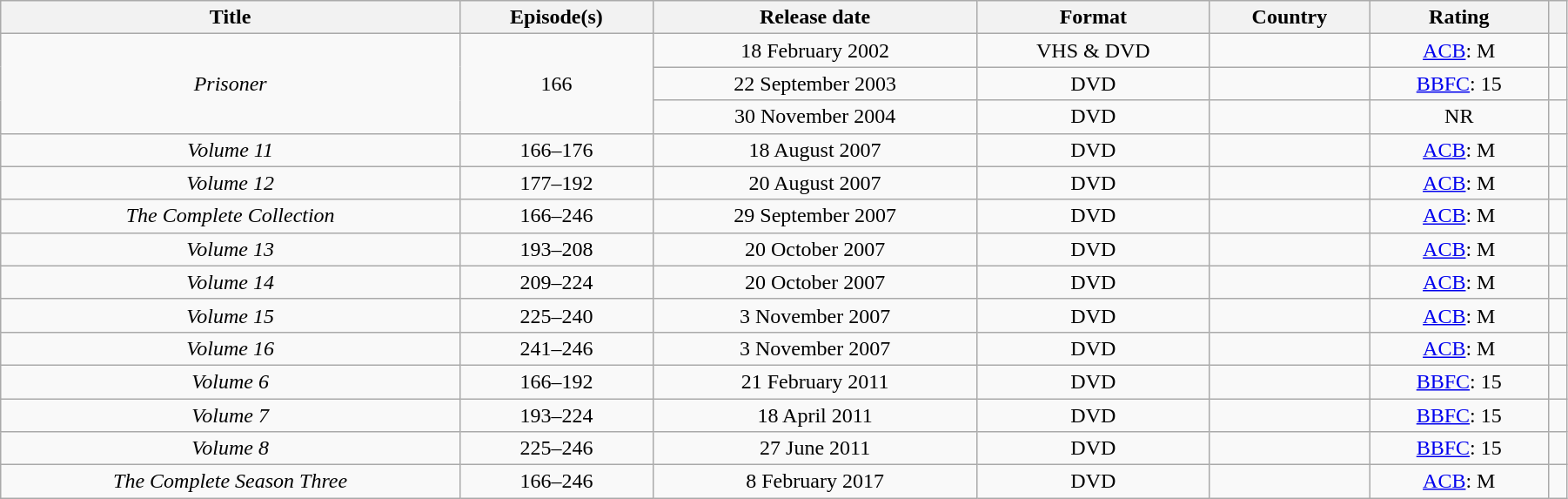<table class="wikitable" style="width:95%; text-align:center;">
<tr>
<th>Title</th>
<th>Episode(s)</th>
<th>Release date</th>
<th>Format</th>
<th>Country</th>
<th>Rating</th>
<th></th>
</tr>
<tr>
<td rowspan="3"><em>Prisoner</em></td>
<td rowspan= "3">166</td>
<td>18 February 2002</td>
<td>VHS & DVD</td>
<td></td>
<td><a href='#'>ACB</a>: M</td>
<td></td>
</tr>
<tr>
<td>22 September 2003</td>
<td>DVD</td>
<td></td>
<td><a href='#'>BBFC</a>: 15</td>
<td></td>
</tr>
<tr>
<td>30 November 2004</td>
<td>DVD</td>
<td></td>
<td>NR</td>
<td></td>
</tr>
<tr>
<td><em>Volume 11</em></td>
<td>166–176</td>
<td>18 August 2007</td>
<td>DVD</td>
<td></td>
<td><a href='#'>ACB</a>: M</td>
<td></td>
</tr>
<tr>
<td><em>Volume 12</em></td>
<td>177–192</td>
<td>20 August 2007</td>
<td>DVD</td>
<td></td>
<td><a href='#'>ACB</a>: M</td>
<td></td>
</tr>
<tr>
<td><em>The Complete Collection</em></td>
<td>166–246</td>
<td>29 September 2007</td>
<td>DVD</td>
<td></td>
<td><a href='#'>ACB</a>: M</td>
<td></td>
</tr>
<tr>
<td><em>Volume 13</em></td>
<td>193–208</td>
<td>20 October 2007</td>
<td>DVD</td>
<td></td>
<td><a href='#'>ACB</a>: M</td>
<td></td>
</tr>
<tr>
<td><em>Volume 14</em></td>
<td>209–224</td>
<td>20 October 2007</td>
<td>DVD</td>
<td></td>
<td><a href='#'>ACB</a>: M</td>
<td></td>
</tr>
<tr>
<td><em>Volume 15</em></td>
<td>225–240</td>
<td>3 November 2007</td>
<td>DVD</td>
<td></td>
<td><a href='#'>ACB</a>: M</td>
<td></td>
</tr>
<tr>
<td><em>Volume 16</em></td>
<td>241–246</td>
<td>3 November 2007</td>
<td>DVD</td>
<td></td>
<td><a href='#'>ACB</a>: M</td>
<td></td>
</tr>
<tr>
<td><em>Volume 6</em></td>
<td>166–192</td>
<td>21 February 2011</td>
<td>DVD</td>
<td></td>
<td><a href='#'>BBFC</a>: 15</td>
<td></td>
</tr>
<tr>
<td><em>Volume 7</em></td>
<td>193–224</td>
<td>18 April 2011</td>
<td>DVD</td>
<td></td>
<td><a href='#'>BBFC</a>: 15</td>
<td></td>
</tr>
<tr>
<td><em>Volume 8</em></td>
<td>225–246</td>
<td>27 June 2011</td>
<td>DVD</td>
<td></td>
<td><a href='#'>BBFC</a>: 15</td>
<td></td>
</tr>
<tr>
<td><em>The Complete Season Three</em></td>
<td>166–246</td>
<td>8 February 2017</td>
<td>DVD</td>
<td></td>
<td><a href='#'>ACB</a>: M</td>
<td></td>
</tr>
</table>
